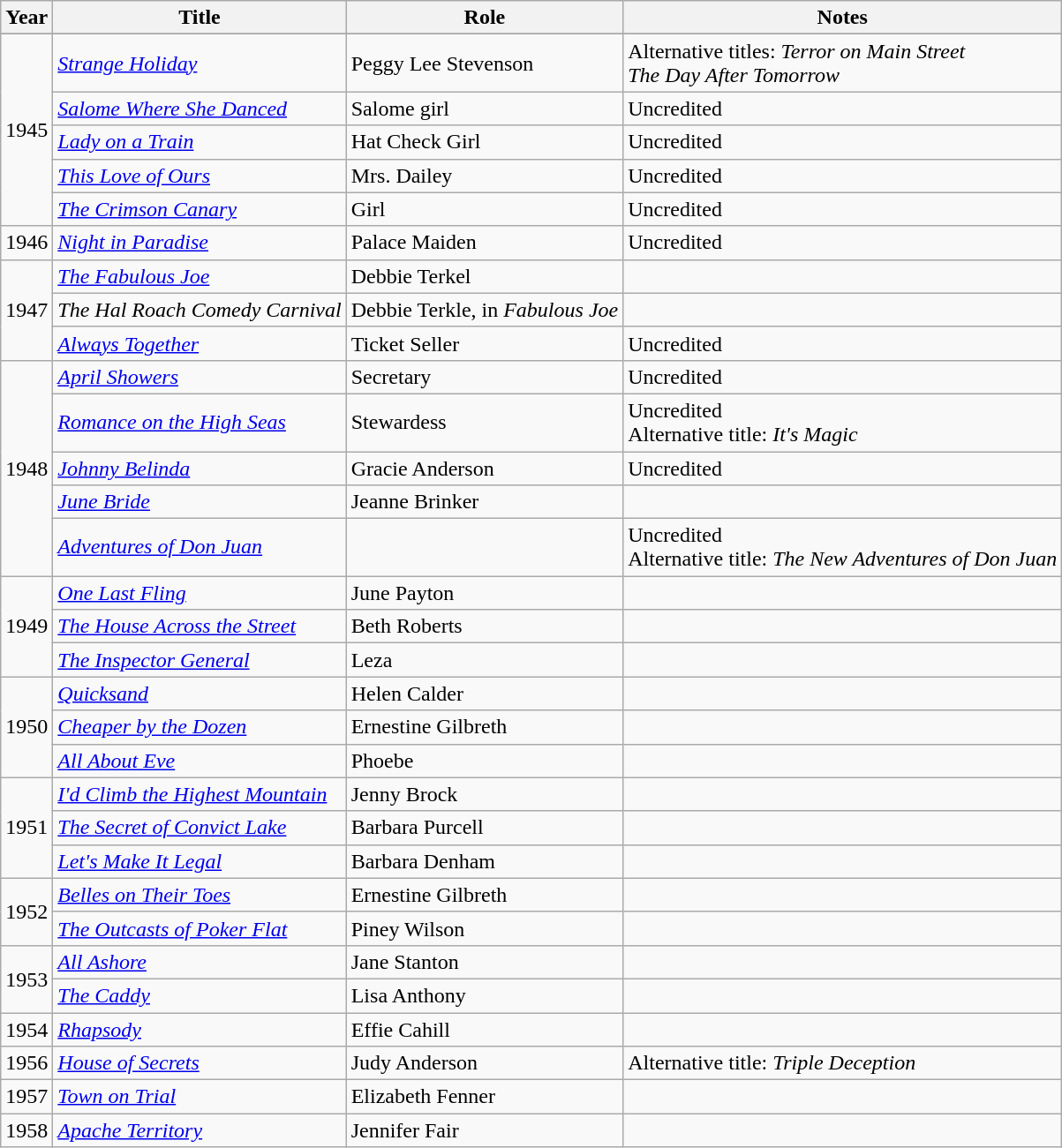<table class="wikitable sortable">
<tr>
<th>Year</th>
<th>Title</th>
<th>Role</th>
<th class="unsortable">Notes</th>
</tr>
<tr ass="unsortable" | Notes>
</tr>
<tr>
<td rowspan=5>1945</td>
<td><em><a href='#'>Strange Holiday</a></em></td>
<td>Peggy Lee Stevenson</td>
<td>Alternative titles: <em>Terror on Main Street</em><br><em>The Day After Tomorrow</em></td>
</tr>
<tr>
<td><em><a href='#'>Salome Where She Danced</a></em></td>
<td>Salome girl</td>
<td>Uncredited</td>
</tr>
<tr>
<td><em><a href='#'>Lady on a Train</a></em></td>
<td>Hat Check Girl</td>
<td>Uncredited</td>
</tr>
<tr>
<td><em><a href='#'>This Love of Ours</a></em></td>
<td>Mrs. Dailey</td>
<td>Uncredited</td>
</tr>
<tr>
<td><em><a href='#'>The Crimson Canary</a></em></td>
<td>Girl</td>
<td>Uncredited</td>
</tr>
<tr>
<td>1946</td>
<td><em><a href='#'>Night in Paradise</a></em></td>
<td>Palace Maiden</td>
<td>Uncredited</td>
</tr>
<tr>
<td rowspan=3>1947</td>
<td><em><a href='#'>The Fabulous Joe</a></em></td>
<td>Debbie Terkel</td>
<td></td>
</tr>
<tr>
<td><em>The Hal Roach Comedy Carnival</em></td>
<td>Debbie Terkle, in <em>Fabulous Joe</em></td>
<td></td>
</tr>
<tr>
<td><em><a href='#'>Always Together</a></em></td>
<td>Ticket Seller</td>
<td>Uncredited</td>
</tr>
<tr>
<td rowspan=5>1948</td>
<td><em><a href='#'>April Showers</a></em></td>
<td>Secretary</td>
<td>Uncredited</td>
</tr>
<tr>
<td><em><a href='#'>Romance on the High Seas</a></em></td>
<td>Stewardess</td>
<td>Uncredited<br>Alternative title: <em>It's Magic</em></td>
</tr>
<tr>
<td><em><a href='#'>Johnny Belinda</a></em></td>
<td>Gracie Anderson</td>
<td>Uncredited</td>
</tr>
<tr>
<td><em><a href='#'>June Bride</a></em></td>
<td>Jeanne Brinker</td>
<td></td>
</tr>
<tr>
<td><em><a href='#'>Adventures of Don Juan</a></em></td>
<td></td>
<td>Uncredited<br>Alternative title: <em>The New Adventures of Don Juan</em></td>
</tr>
<tr>
<td rowspan=3>1949</td>
<td><em><a href='#'>One Last Fling</a></em></td>
<td>June Payton</td>
<td></td>
</tr>
<tr>
<td><em><a href='#'>The House Across the Street</a></em></td>
<td>Beth Roberts</td>
<td></td>
</tr>
<tr>
<td><em><a href='#'>The Inspector General</a></em></td>
<td>Leza</td>
<td></td>
</tr>
<tr>
<td rowspan=3>1950</td>
<td><em><a href='#'>Quicksand</a></em></td>
<td>Helen Calder</td>
<td></td>
</tr>
<tr>
<td><em><a href='#'>Cheaper by the Dozen</a></em></td>
<td>Ernestine Gilbreth</td>
<td></td>
</tr>
<tr>
<td><em><a href='#'>All About Eve</a></em></td>
<td>Phoebe</td>
<td></td>
</tr>
<tr>
<td rowspan=3>1951</td>
<td><em><a href='#'>I'd Climb the Highest Mountain</a></em></td>
<td>Jenny Brock</td>
<td></td>
</tr>
<tr>
<td><em><a href='#'>The Secret of Convict Lake</a></em></td>
<td>Barbara Purcell</td>
<td></td>
</tr>
<tr>
<td><em><a href='#'>Let's Make It Legal</a></em></td>
<td>Barbara Denham</td>
<td></td>
</tr>
<tr>
<td rowspan=2>1952</td>
<td><em><a href='#'>Belles on Their Toes</a></em></td>
<td>Ernestine Gilbreth</td>
<td></td>
</tr>
<tr>
<td><em><a href='#'>The Outcasts of Poker Flat</a></em></td>
<td>Piney Wilson</td>
<td></td>
</tr>
<tr>
<td rowspan=2>1953</td>
<td><em><a href='#'>All Ashore</a></em></td>
<td>Jane Stanton</td>
<td></td>
</tr>
<tr>
<td><em><a href='#'>The Caddy</a></em></td>
<td>Lisa Anthony</td>
<td></td>
</tr>
<tr>
<td>1954</td>
<td><em><a href='#'>Rhapsody</a></em></td>
<td>Effie Cahill</td>
<td></td>
</tr>
<tr>
<td>1956</td>
<td><em><a href='#'>House of Secrets</a></em></td>
<td>Judy Anderson</td>
<td>Alternative title: <em>Triple Deception</em></td>
</tr>
<tr>
<td>1957</td>
<td><em><a href='#'>Town on Trial</a></em></td>
<td>Elizabeth Fenner</td>
<td></td>
</tr>
<tr>
<td>1958</td>
<td><em><a href='#'>Apache Territory</a></em></td>
<td>Jennifer Fair</td>
<td></td>
</tr>
</table>
